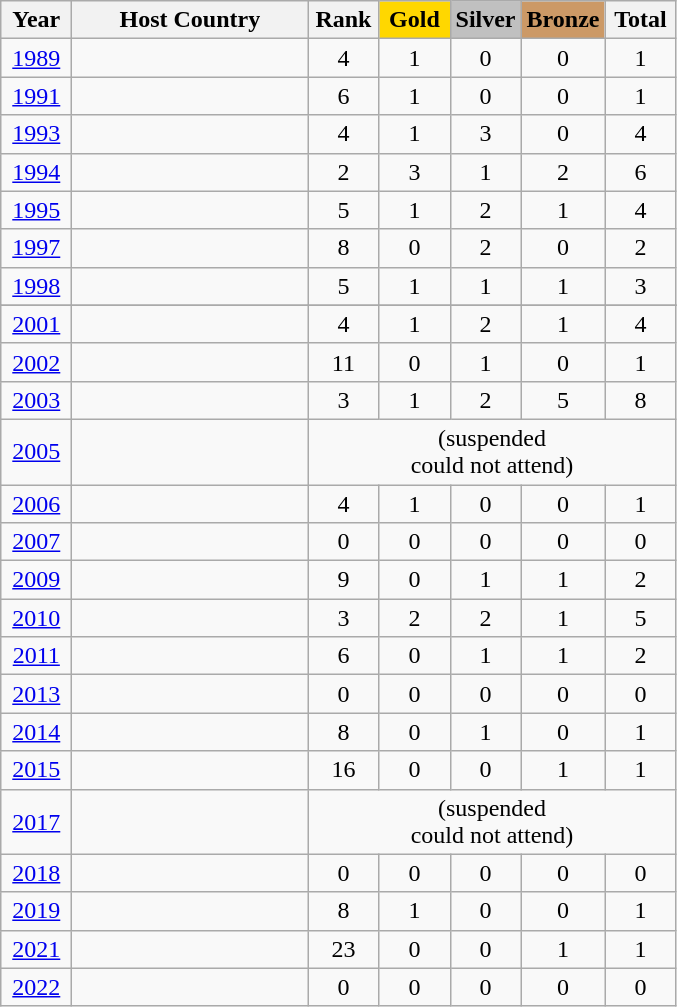<table class="wikitable">
<tr>
<th width=40>Year</th>
<th width=150>Host Country</th>
<th width=40>Rank</th>
<td width=40 bgcolor=gold align="center"><strong>Gold</strong></td>
<td width=40 bgcolor=silver align="center"><strong>Silver</strong></td>
<td width=4 bgcolor=#cc9966 align="center"><strong>Bronze</strong></td>
<th width=40>Total</th>
</tr>
<tr align="center">
<td><a href='#'>1989</a></td>
<td align="left"></td>
<td>4</td>
<td>1</td>
<td>0</td>
<td>0</td>
<td>1</td>
</tr>
<tr align="center">
<td><a href='#'>1991</a></td>
<td align="left"></td>
<td>6</td>
<td>1</td>
<td>0</td>
<td>0</td>
<td>1</td>
</tr>
<tr align="center">
<td><a href='#'>1993</a></td>
<td align="left"></td>
<td>4</td>
<td>1</td>
<td>3</td>
<td>0</td>
<td>4</td>
</tr>
<tr align="center">
<td><a href='#'>1994</a></td>
<td align="left"></td>
<td>2</td>
<td>3</td>
<td>1</td>
<td>2</td>
<td>6</td>
</tr>
<tr align="center">
<td><a href='#'>1995</a></td>
<td align="left"></td>
<td>5</td>
<td>1</td>
<td>2</td>
<td>1</td>
<td>4</td>
</tr>
<tr align="center">
<td><a href='#'>1997</a></td>
<td align="left"></td>
<td>8</td>
<td>0</td>
<td>2</td>
<td>0</td>
<td>2</td>
</tr>
<tr align="center">
<td><a href='#'>1998</a></td>
<td align="left"></td>
<td>5</td>
<td>1</td>
<td>1</td>
<td>1</td>
<td>3</td>
</tr>
<tr align="center">
</tr>
<tr align="center">
<td><a href='#'>2001</a></td>
<td align="left"></td>
<td>4</td>
<td>1</td>
<td>2</td>
<td>1</td>
<td>4</td>
</tr>
<tr align="center">
<td><a href='#'>2002</a></td>
<td align="left"></td>
<td>11</td>
<td>0</td>
<td>1</td>
<td>0</td>
<td>1</td>
</tr>
<tr align="center">
<td><a href='#'>2003</a></td>
<td align="left"></td>
<td>3</td>
<td>1</td>
<td>2</td>
<td>5</td>
<td>8</td>
</tr>
<tr align="center">
<td><a href='#'>2005</a></td>
<td align="left"></td>
<td colspan=5>(suspended<br>could not attend)</td>
</tr>
<tr align="center">
<td><a href='#'>2006</a></td>
<td align="left"></td>
<td>4</td>
<td>1</td>
<td>0</td>
<td>0</td>
<td>1</td>
</tr>
<tr align="center">
<td><a href='#'>2007</a></td>
<td align="left"></td>
<td>0</td>
<td>0</td>
<td>0</td>
<td>0</td>
<td>0</td>
</tr>
<tr align="center">
<td><a href='#'>2009</a></td>
<td align="left"></td>
<td>9</td>
<td>0</td>
<td>1</td>
<td>1</td>
<td>2</td>
</tr>
<tr align="center">
<td><a href='#'>2010</a></td>
<td align="left"></td>
<td>3</td>
<td>2</td>
<td>2</td>
<td>1</td>
<td>5</td>
</tr>
<tr align="center">
<td><a href='#'>2011</a></td>
<td align="left"></td>
<td>6</td>
<td>0</td>
<td>1</td>
<td>1</td>
<td>2</td>
</tr>
<tr align="center">
<td><a href='#'>2013</a></td>
<td align="left"></td>
<td>0</td>
<td>0</td>
<td>0</td>
<td>0</td>
<td>0</td>
</tr>
<tr align="center">
<td><a href='#'>2014</a></td>
<td align="left"></td>
<td>8</td>
<td>0</td>
<td>1</td>
<td>0</td>
<td>1</td>
</tr>
<tr align="center">
<td><a href='#'>2015</a></td>
<td align="left"></td>
<td>16</td>
<td>0</td>
<td>0</td>
<td>1</td>
<td>1</td>
</tr>
<tr align="center">
<td><a href='#'>2017</a></td>
<td align="left"></td>
<td colspan=5>(suspended<br>could not attend)</td>
</tr>
<tr align="center">
<td><a href='#'>2018</a></td>
<td align="left"></td>
<td>0</td>
<td>0</td>
<td>0</td>
<td>0</td>
<td>0</td>
</tr>
<tr align="center">
<td><a href='#'>2019</a></td>
<td align="left"></td>
<td>8</td>
<td>1</td>
<td>0</td>
<td>0</td>
<td>1</td>
</tr>
<tr align="center">
<td><a href='#'>2021</a></td>
<td align="left"></td>
<td>23</td>
<td>0</td>
<td>0</td>
<td>1</td>
<td>1</td>
</tr>
<tr align="center">
<td><a href='#'>2022</a></td>
<td align="left"></td>
<td>0</td>
<td>0</td>
<td>0</td>
<td>0</td>
<td>0</td>
</tr>
</table>
